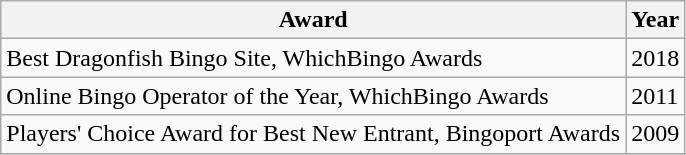<table class="wikitable">
<tr>
<th>Award</th>
<th>Year</th>
</tr>
<tr>
<td>Best Dragonfish Bingo Site, WhichBingo Awards</td>
<td>2018</td>
</tr>
<tr>
<td>Online Bingo Operator of the Year, WhichBingo Awards</td>
<td>2011</td>
</tr>
<tr>
<td>Players' Choice Award for Best New Entrant, Bingoport Awards</td>
<td>2009</td>
</tr>
<tr>
</tr>
</table>
